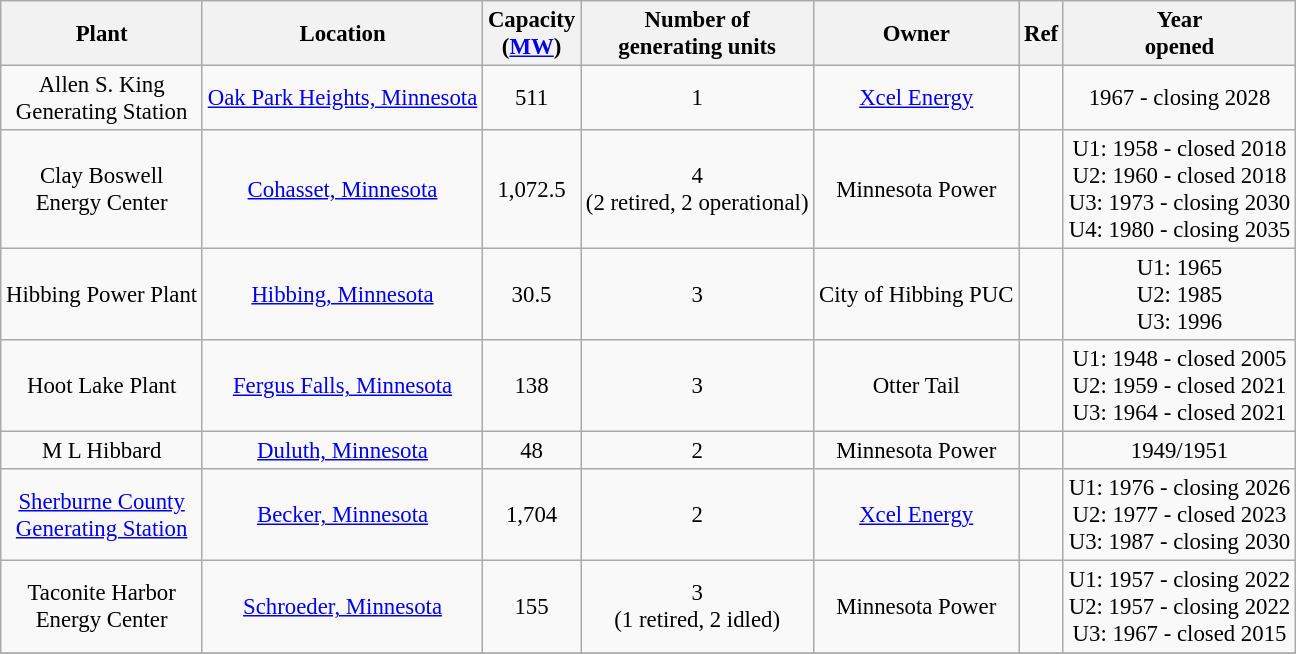<table class="wikitable sortable" style="font-size:95%; text-align:center;">
<tr>
<th>Plant</th>
<th>Location</th>
<th>Capacity<br>(<a href='#'>MW</a>)</th>
<th>Number of <br>generating units</th>
<th>Owner</th>
<th>Ref</th>
<th>Year<br>opened</th>
</tr>
<tr>
<td>Allen S. King<br>Generating Station</td>
<td><a href='#'>Oak Park Heights, Minnesota</a></td>
<td>511</td>
<td>1</td>
<td><a href='#'>Xcel Energy</a></td>
<td></td>
<td>1967 - closing 2028</td>
</tr>
<tr>
<td>Clay Boswell<br>Energy Center</td>
<td><a href='#'>Cohasset, Minnesota</a></td>
<td>1,072.5</td>
<td>4<br>(2 retired, 2 operational)</td>
<td>Minnesota Power</td>
<td></td>
<td>U1: 1958 - closed 2018<br> U2: 1960 - closed 2018<br> U3: 1973 - closing 2030<br> U4: 1980 - closing 2035</td>
</tr>
<tr>
<td>Hibbing Power Plant</td>
<td><a href='#'>Hibbing, Minnesota</a></td>
<td>30.5</td>
<td>3</td>
<td>City of Hibbing PUC</td>
<td></td>
<td>U1: 1965<br> U2: 1985<br> U3: 1996</td>
</tr>
<tr>
<td>Hoot Lake Plant</td>
<td><a href='#'>Fergus Falls, Minnesota</a></td>
<td>138</td>
<td>3<br></td>
<td>Otter Tail</td>
<td></td>
<td>U1: 1948 - closed 2005<br> U2: 1959 - closed 2021 <br> U3: 1964 - closed 2021</td>
</tr>
<tr>
<td>M L Hibbard</td>
<td><a href='#'>Duluth, Minnesota</a></td>
<td>48</td>
<td>2</td>
<td>Minnesota Power</td>
<td></td>
<td>1949/1951</td>
</tr>
<tr>
<td><a href='#'>Sherburne County<br>Generating Station</a></td>
<td><a href='#'>Becker, Minnesota</a></td>
<td>1,704</td>
<td>2</td>
<td><a href='#'>Xcel Energy</a></td>
<td></td>
<td>U1: 1976 - closing 2026<br> U2: 1977 - closed 2023<br> U3: 1987 - closing 2030</td>
</tr>
<tr>
<td>Taconite Harbor<br>Energy Center</td>
<td><a href='#'>Schroeder, Minnesota</a></td>
<td>155</td>
<td>3<br>(1 retired, 2 idled)</td>
<td>Minnesota Power</td>
<td></td>
<td>U1: 1957 - closing 2022<br> U2: 1957 - closing 2022 <br> U3: 1967 - closed 2015</td>
</tr>
<tr>
</tr>
</table>
